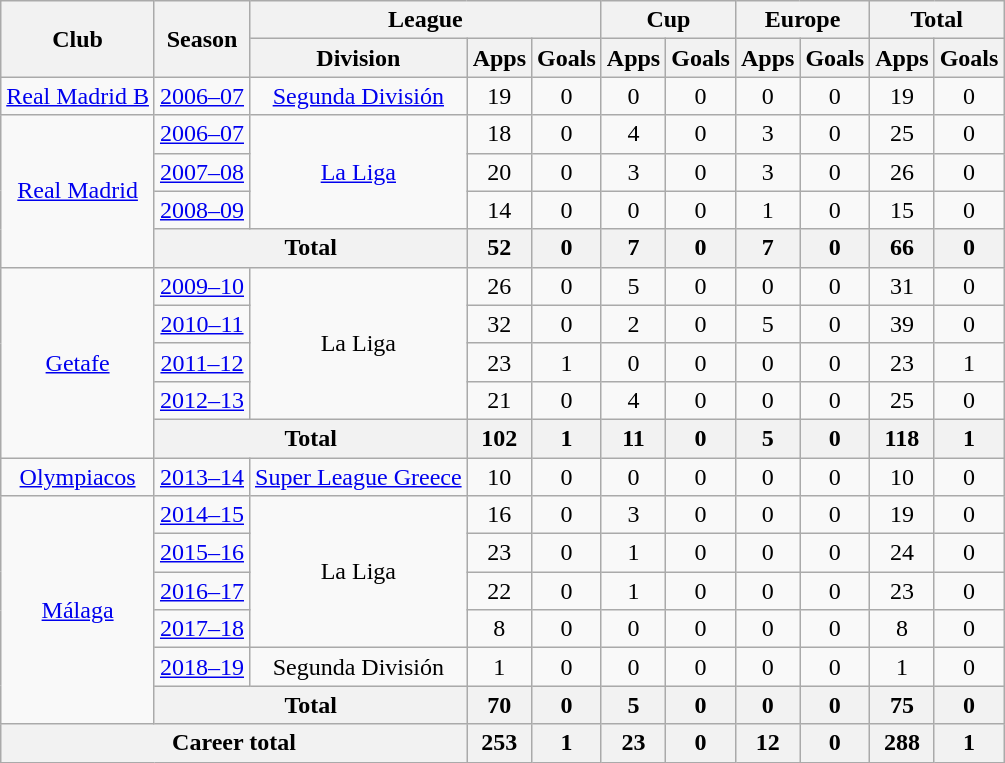<table class="wikitable" style="text-align:center">
<tr>
<th rowspan="2">Club</th>
<th rowspan="2">Season</th>
<th colspan="3">League</th>
<th colspan="2">Cup</th>
<th colspan="2">Europe</th>
<th colspan="2">Total</th>
</tr>
<tr>
<th>Division</th>
<th>Apps</th>
<th>Goals</th>
<th>Apps</th>
<th>Goals</th>
<th>Apps</th>
<th>Goals</th>
<th>Apps</th>
<th>Goals</th>
</tr>
<tr>
<td><a href='#'>Real Madrid B</a></td>
<td><a href='#'>2006–07</a></td>
<td><a href='#'>Segunda División</a></td>
<td>19</td>
<td>0</td>
<td>0</td>
<td>0</td>
<td>0</td>
<td>0</td>
<td>19</td>
<td>0</td>
</tr>
<tr>
<td rowspan="4"><a href='#'>Real Madrid</a></td>
<td><a href='#'>2006–07</a></td>
<td rowspan="3"><a href='#'>La Liga</a></td>
<td>18</td>
<td>0</td>
<td>4</td>
<td>0</td>
<td>3</td>
<td>0</td>
<td>25</td>
<td>0</td>
</tr>
<tr>
<td><a href='#'>2007–08</a></td>
<td>20</td>
<td>0</td>
<td>3</td>
<td>0</td>
<td>3</td>
<td>0</td>
<td>26</td>
<td>0</td>
</tr>
<tr>
<td><a href='#'>2008–09</a></td>
<td>14</td>
<td>0</td>
<td>0</td>
<td>0</td>
<td>1</td>
<td>0</td>
<td>15</td>
<td>0</td>
</tr>
<tr>
<th colspan="2">Total</th>
<th>52</th>
<th>0</th>
<th>7</th>
<th>0</th>
<th>7</th>
<th>0</th>
<th>66</th>
<th>0</th>
</tr>
<tr>
<td rowspan="5"><a href='#'>Getafe</a></td>
<td><a href='#'>2009–10</a></td>
<td rowspan="4">La Liga</td>
<td>26</td>
<td>0</td>
<td>5</td>
<td>0</td>
<td>0</td>
<td>0</td>
<td>31</td>
<td>0</td>
</tr>
<tr>
<td><a href='#'>2010–11</a></td>
<td>32</td>
<td>0</td>
<td>2</td>
<td>0</td>
<td>5</td>
<td>0</td>
<td>39</td>
<td>0</td>
</tr>
<tr>
<td><a href='#'>2011–12</a></td>
<td>23</td>
<td>1</td>
<td>0</td>
<td>0</td>
<td>0</td>
<td>0</td>
<td>23</td>
<td>1</td>
</tr>
<tr>
<td><a href='#'>2012–13</a></td>
<td>21</td>
<td>0</td>
<td>4</td>
<td>0</td>
<td>0</td>
<td>0</td>
<td>25</td>
<td>0</td>
</tr>
<tr>
<th colspan="2">Total</th>
<th>102</th>
<th>1</th>
<th>11</th>
<th>0</th>
<th>5</th>
<th>0</th>
<th>118</th>
<th>1</th>
</tr>
<tr>
<td><a href='#'>Olympiacos</a></td>
<td><a href='#'>2013–14</a></td>
<td><a href='#'>Super League Greece</a></td>
<td>10</td>
<td>0</td>
<td>0</td>
<td>0</td>
<td>0</td>
<td>0</td>
<td>10</td>
<td>0</td>
</tr>
<tr>
<td rowspan="6"><a href='#'>Málaga</a></td>
<td><a href='#'>2014–15</a></td>
<td rowspan="4">La Liga</td>
<td>16</td>
<td>0</td>
<td>3</td>
<td>0</td>
<td>0</td>
<td>0</td>
<td>19</td>
<td>0</td>
</tr>
<tr>
<td><a href='#'>2015–16</a></td>
<td>23</td>
<td>0</td>
<td>1</td>
<td>0</td>
<td>0</td>
<td>0</td>
<td>24</td>
<td>0</td>
</tr>
<tr>
<td><a href='#'>2016–17</a></td>
<td>22</td>
<td>0</td>
<td>1</td>
<td>0</td>
<td>0</td>
<td>0</td>
<td>23</td>
<td>0</td>
</tr>
<tr>
<td><a href='#'>2017–18</a></td>
<td>8</td>
<td>0</td>
<td>0</td>
<td>0</td>
<td>0</td>
<td>0</td>
<td>8</td>
<td>0</td>
</tr>
<tr>
<td><a href='#'>2018–19</a></td>
<td>Segunda División</td>
<td>1</td>
<td>0</td>
<td>0</td>
<td>0</td>
<td>0</td>
<td>0</td>
<td>1</td>
<td>0</td>
</tr>
<tr>
<th colspan="2">Total</th>
<th>70</th>
<th>0</th>
<th>5</th>
<th>0</th>
<th>0</th>
<th>0</th>
<th>75</th>
<th>0</th>
</tr>
<tr>
<th colspan="3">Career total</th>
<th>253</th>
<th>1</th>
<th>23</th>
<th>0</th>
<th>12</th>
<th>0</th>
<th>288</th>
<th>1</th>
</tr>
</table>
